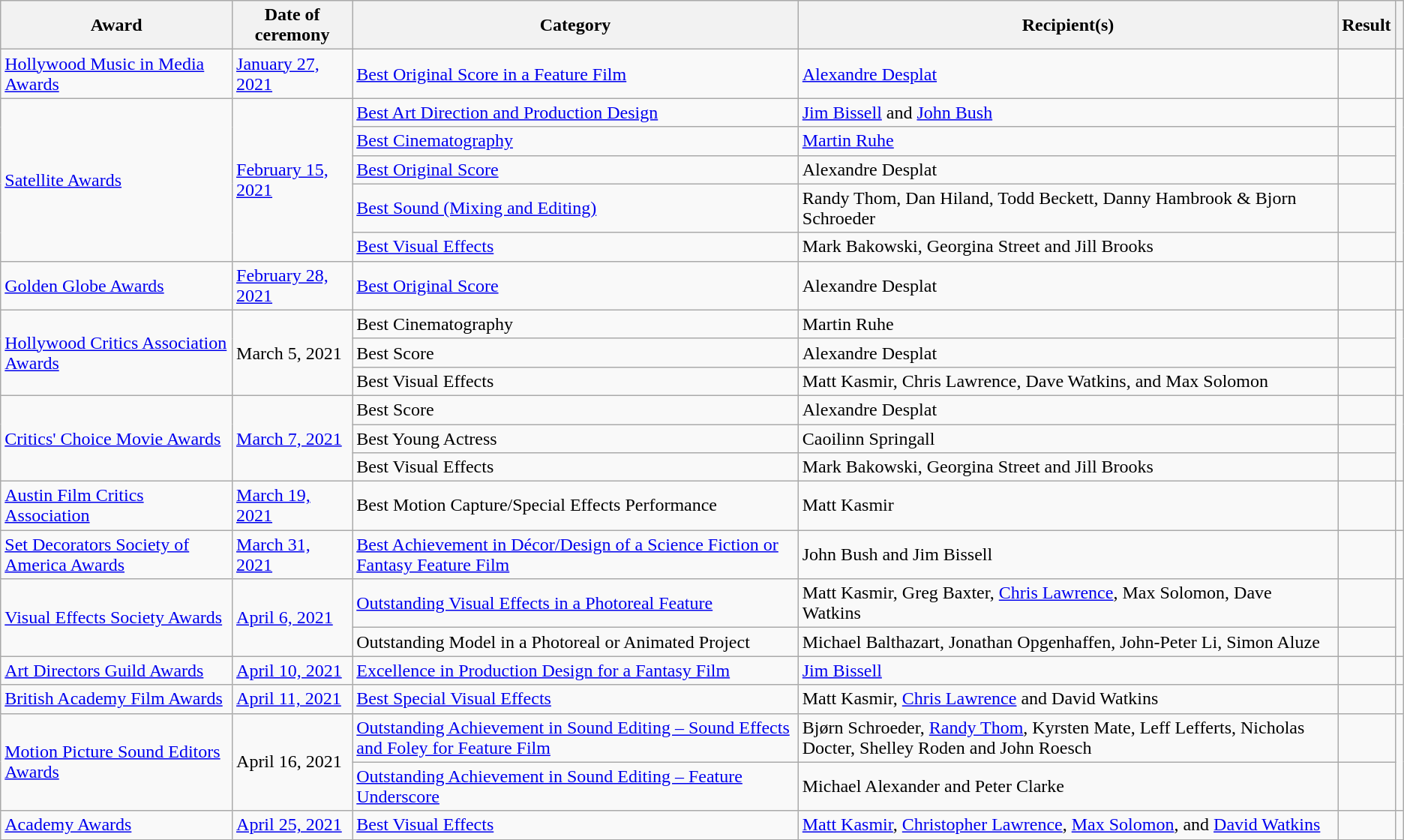<table class="wikitable plainrowheaders sortable">
<tr>
<th scope="col">Award</th>
<th scope="col">Date of ceremony</th>
<th scope="col">Category</th>
<th scope="col">Recipient(s)</th>
<th scope="col">Result</th>
<th scope="col" class="unsortable"></th>
</tr>
<tr>
<td><a href='#'>Hollywood Music in Media Awards</a></td>
<td><a href='#'>January 27, 2021</a></td>
<td><a href='#'>Best Original Score in a Feature Film</a></td>
<td><a href='#'>Alexandre Desplat</a></td>
<td></td>
<td></td>
</tr>
<tr>
<td rowspan="5"><a href='#'>Satellite Awards</a></td>
<td rowspan="5"><a href='#'>February 15, 2021</a></td>
<td><a href='#'>Best Art Direction and Production Design</a></td>
<td><a href='#'>Jim Bissell</a> and <a href='#'>John Bush</a></td>
<td></td>
<td rowspan="5"></td>
</tr>
<tr>
<td><a href='#'>Best Cinematography</a></td>
<td><a href='#'>Martin Ruhe</a></td>
<td></td>
</tr>
<tr>
<td><a href='#'>Best Original Score</a></td>
<td>Alexandre Desplat</td>
<td></td>
</tr>
<tr>
<td><a href='#'>Best Sound (Mixing and Editing)</a></td>
<td>Randy Thom, Dan Hiland, Todd Beckett, Danny Hambrook & Bjorn Schroeder</td>
<td></td>
</tr>
<tr>
<td><a href='#'>Best Visual Effects</a></td>
<td>Mark Bakowski, Georgina Street and Jill Brooks</td>
<td></td>
</tr>
<tr>
<td><a href='#'>Golden Globe Awards</a></td>
<td><a href='#'>February 28, 2021</a></td>
<td><a href='#'>Best Original Score</a></td>
<td>Alexandre Desplat</td>
<td></td>
<td></td>
</tr>
<tr>
<td rowspan="3"><a href='#'>Hollywood Critics Association Awards</a></td>
<td rowspan="3">March 5, 2021</td>
<td>Best Cinematography</td>
<td>Martin Ruhe</td>
<td></td>
<td rowspan="3"></td>
</tr>
<tr>
<td>Best Score</td>
<td>Alexandre Desplat</td>
<td></td>
</tr>
<tr>
<td>Best Visual Effects</td>
<td>Matt Kasmir, Chris Lawrence, Dave Watkins, and Max Solomon</td>
<td></td>
</tr>
<tr>
<td rowspan="3"><a href='#'>Critics' Choice Movie Awards</a></td>
<td rowspan="3"><a href='#'>March 7, 2021</a></td>
<td>Best Score</td>
<td>Alexandre Desplat</td>
<td></td>
<td rowspan="3"></td>
</tr>
<tr>
<td>Best Young Actress</td>
<td>Caoilinn Springall</td>
<td></td>
</tr>
<tr>
<td>Best Visual Effects</td>
<td>Mark Bakowski, Georgina Street and Jill Brooks</td>
<td></td>
</tr>
<tr>
<td><a href='#'>Austin Film Critics Association</a></td>
<td><a href='#'>March 19, 2021</a></td>
<td>Best Motion Capture/Special Effects Performance</td>
<td>Matt Kasmir</td>
<td></td>
<td></td>
</tr>
<tr>
<td><a href='#'>Set Decorators Society of America Awards</a></td>
<td><a href='#'>March 31, 2021</a></td>
<td><a href='#'>Best Achievement in Décor/Design of a Science Fiction or Fantasy Feature Film</a></td>
<td>John Bush and Jim Bissell</td>
<td></td>
<td></td>
</tr>
<tr>
<td rowspan="2"><a href='#'>Visual Effects Society Awards</a></td>
<td rowspan="2"><a href='#'>April 6, 2021</a></td>
<td><a href='#'>Outstanding Visual Effects in a Photoreal Feature</a></td>
<td>Matt Kasmir, Greg Baxter, <a href='#'>Chris Lawrence</a>, Max Solomon, Dave Watkins</td>
<td></td>
<td rowspan="2"></td>
</tr>
<tr>
<td>Outstanding Model in a Photoreal or Animated Project</td>
<td>Michael Balthazart, Jonathan Opgenhaffen, John-Peter Li, Simon Aluze </td>
<td></td>
</tr>
<tr>
<td><a href='#'>Art Directors Guild Awards</a></td>
<td><a href='#'>April 10, 2021</a></td>
<td><a href='#'>Excellence in Production Design for a Fantasy Film</a></td>
<td><a href='#'>Jim Bissell</a></td>
<td></td>
<td></td>
</tr>
<tr>
<td><a href='#'>British Academy Film Awards</a></td>
<td><a href='#'>April 11, 2021</a></td>
<td><a href='#'>Best Special Visual Effects</a></td>
<td>Matt Kasmir, <a href='#'>Chris Lawrence</a> and David Watkins</td>
<td></td>
<td></td>
</tr>
<tr>
<td rowspan="2"><a href='#'>Motion Picture Sound Editors Awards</a></td>
<td rowspan="2">April 16, 2021</td>
<td><a href='#'>Outstanding Achievement in Sound Editing – Sound Effects and Foley for Feature Film</a></td>
<td>Bjørn Schroeder, <a href='#'>Randy Thom</a>, Kyrsten Mate, Leff Lefferts, Nicholas Docter, Shelley Roden and John Roesch</td>
<td></td>
<td rowspan="2"></td>
</tr>
<tr>
<td><a href='#'>Outstanding Achievement in Sound Editing – Feature Underscore</a></td>
<td>Michael Alexander and Peter Clarke</td>
<td></td>
</tr>
<tr>
<td><a href='#'>Academy Awards</a></td>
<td><a href='#'>April 25, 2021</a></td>
<td><a href='#'>Best Visual Effects</a></td>
<td><a href='#'>Matt Kasmir</a>, <a href='#'>Christopher Lawrence</a>, <a href='#'>Max Solomon</a>, and <a href='#'>David Watkins</a></td>
<td></td>
<td></td>
</tr>
</table>
